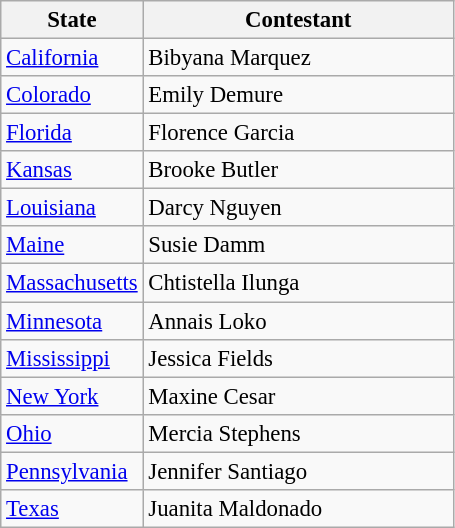<table class="wikitable sortable" style="font-size: 95%;">
<tr>
<th>State</th>
<th width=200>Contestant</th>
</tr>
<tr>
<td><a href='#'>California</a></td>
<td>Bibyana Marquez</td>
</tr>
<tr>
<td><a href='#'>Colorado</a></td>
<td>Emily Demure</td>
</tr>
<tr>
<td><a href='#'>Florida</a></td>
<td>Florence Garcia</td>
</tr>
<tr>
<td><a href='#'>Kansas</a></td>
<td>Brooke Butler</td>
</tr>
<tr>
<td><a href='#'>Louisiana</a></td>
<td>Darcy Nguyen</td>
</tr>
<tr>
<td><a href='#'>Maine</a></td>
<td>Susie Damm</td>
</tr>
<tr>
<td><a href='#'>Massachusetts</a></td>
<td>Chtistella Ilunga </td>
</tr>
<tr>
<td><a href='#'>Minnesota</a></td>
<td>Annais Loko</td>
</tr>
<tr>
<td><a href='#'>Mississippi</a></td>
<td>Jessica Fields</td>
</tr>
<tr>
<td><a href='#'>New York</a></td>
<td>Maxine Cesar</td>
</tr>
<tr>
<td><a href='#'>Ohio</a></td>
<td>Mercia Stephens</td>
</tr>
<tr>
<td><a href='#'>Pennsylvania</a></td>
<td>Jennifer Santiago</td>
</tr>
<tr>
<td><a href='#'>Texas</a></td>
<td>Juanita Maldonado</td>
</tr>
</table>
